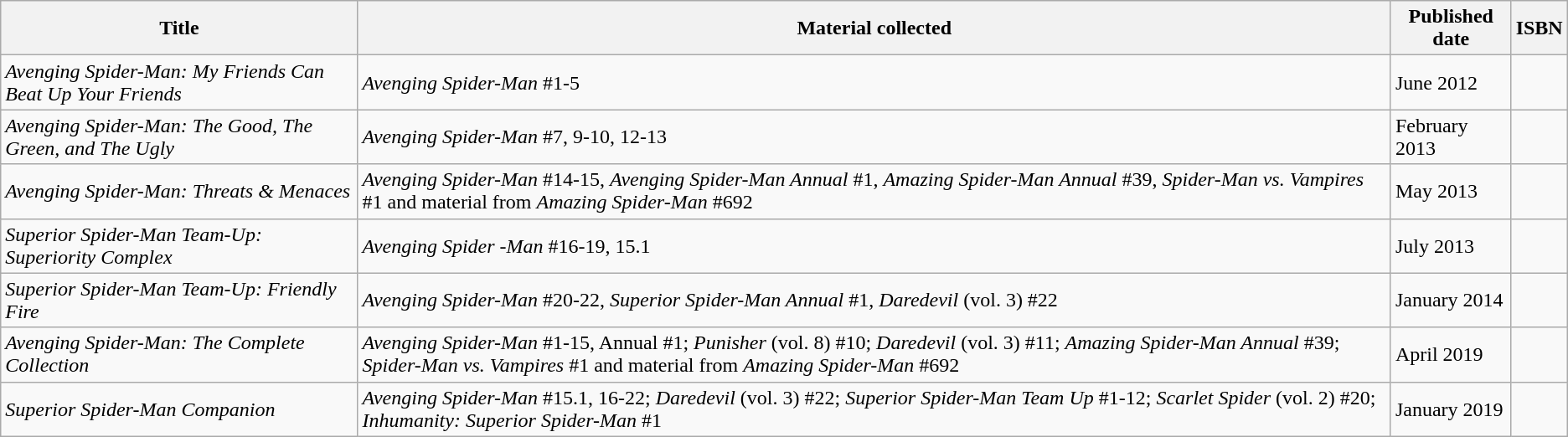<table class="wikitable">
<tr>
<th>Title</th>
<th>Material collected</th>
<th>Published date</th>
<th>ISBN</th>
</tr>
<tr>
<td><em>Avenging Spider-Man: My Friends Can Beat Up Your Friends</em></td>
<td><em>Avenging Spider-Man</em> #1-5</td>
<td>June 2012</td>
<td></td>
</tr>
<tr>
<td><em>Avenging Spider-Man: The Good, The Green, and The Ugly</em></td>
<td><em>Avenging Spider-Man</em> #7, 9-10, 12-13</td>
<td>February 2013</td>
<td></td>
</tr>
<tr>
<td><em>Avenging Spider-Man: Threats & Menaces</em></td>
<td><em>Avenging Spider-Man</em> #14-15, <em>Avenging Spider-Man Annual</em> #1, <em>Amazing Spider-Man Annual</em> #39, <em>Spider-Man vs. Vampires</em> #1 and material from <em>Amazing Spider-Man</em> #692</td>
<td>May 2013</td>
<td></td>
</tr>
<tr>
<td><em>Superior Spider-Man Team-Up: Superiority Complex</em></td>
<td><em>Avenging Spider -Man</em> #16-19, 15.1</td>
<td>July 2013</td>
<td></td>
</tr>
<tr>
<td><em>Superior Spider-Man Team-Up: Friendly Fire</em></td>
<td><em>Avenging Spider-Man</em> #20-22, <em>Superior Spider-Man Annual</em> #1, <em>Daredevil</em> (vol. 3) #22</td>
<td>January 2014</td>
<td></td>
</tr>
<tr>
<td><em>Avenging Spider-Man: The Complete Collection</em></td>
<td><em>Avenging Spider-Man</em> #1-15, Annual #1; <em>Punisher</em> (vol. 8) #10; <em>Daredevil</em> (vol. 3) #11; <em>Amazing Spider-Man Annual</em> #39; <em>Spider-Man vs. Vampires</em> #1 and material from <em>Amazing Spider-Man</em> #692</td>
<td>April 2019</td>
<td></td>
</tr>
<tr>
<td><em>Superior Spider-Man Companion</em></td>
<td><em>Avenging Spider-Man</em> #15.1, 16-22; <em>Daredevil</em> (vol. 3) #22; <em>Superior Spider-Man Team Up</em> #1-12; <em>Scarlet Spider</em> (vol. 2) #20; <em>Inhumanity: Superior Spider-Man</em> #1</td>
<td>January 2019</td>
<td></td>
</tr>
</table>
